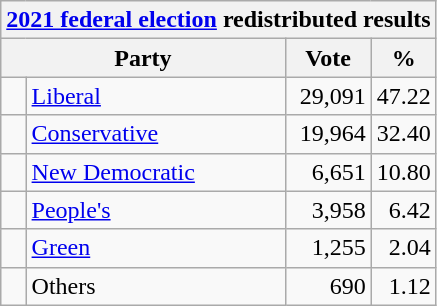<table class="wikitable">
<tr>
<th colspan="4"><a href='#'>2021 federal election</a> redistributed results</th>
</tr>
<tr>
<th bgcolor="#DDDDFF" width="130px" colspan="2">Party</th>
<th bgcolor="#DDDDFF" width="50px">Vote</th>
<th bgcolor="#DDDDFF" width="30px">%</th>
</tr>
<tr>
<td> </td>
<td><a href='#'>Liberal</a></td>
<td align=right>29,091</td>
<td align=right>47.22</td>
</tr>
<tr>
<td> </td>
<td><a href='#'>Conservative</a></td>
<td align=right>19,964</td>
<td align=right>32.40</td>
</tr>
<tr>
<td> </td>
<td><a href='#'>New Democratic</a></td>
<td align=right>6,651</td>
<td align=right>10.80</td>
</tr>
<tr>
<td> </td>
<td><a href='#'>People's</a></td>
<td align=right>3,958</td>
<td align=right>6.42</td>
</tr>
<tr>
<td> </td>
<td><a href='#'>Green</a></td>
<td align=right>1,255</td>
<td align=right>2.04</td>
</tr>
<tr>
<td> </td>
<td>Others</td>
<td align=right>690</td>
<td align=right>1.12</td>
</tr>
</table>
